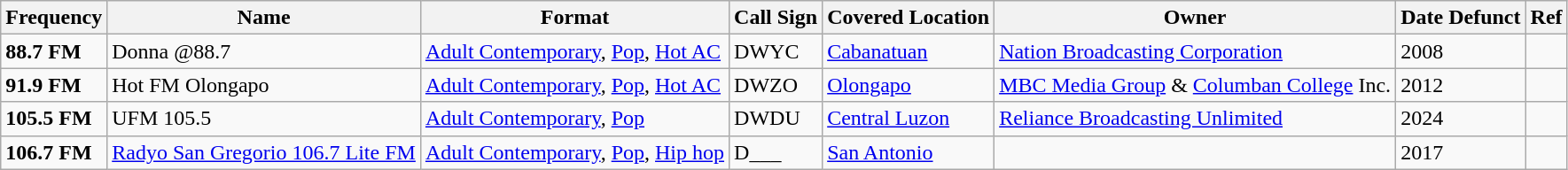<table class="wikitable">
<tr>
<th>Frequency</th>
<th>Name</th>
<th>Format</th>
<th>Call Sign</th>
<th>Covered Location</th>
<th>Owner</th>
<th>Date Defunct</th>
<th>Ref</th>
</tr>
<tr>
<td><strong>88.7 FM</strong></td>
<td>Donna @88.7</td>
<td><a href='#'>Adult Contemporary</a>, <a href='#'>Pop</a>, <a href='#'>Hot AC</a></td>
<td>DWYC</td>
<td><a href='#'>Cabanatuan</a></td>
<td><a href='#'>Nation Broadcasting Corporation</a></td>
<td>2008</td>
<td></td>
</tr>
<tr>
<td><strong>91.9 FM</strong></td>
<td>Hot FM Olongapo</td>
<td><a href='#'>Adult Contemporary</a>, <a href='#'>Pop</a>, <a href='#'>Hot AC</a></td>
<td>DWZO</td>
<td><a href='#'>Olongapo</a></td>
<td><a href='#'>MBC Media Group</a> & <a href='#'>Columban College</a> Inc.</td>
<td>2012</td>
<td></td>
</tr>
<tr>
<td><strong>105.5 FM</strong></td>
<td>UFM 105.5</td>
<td><a href='#'>Adult Contemporary</a>, <a href='#'>Pop</a></td>
<td>DWDU</td>
<td><a href='#'>Central Luzon</a></td>
<td><a href='#'>Reliance Broadcasting Unlimited</a></td>
<td>2024</td>
<td></td>
</tr>
<tr>
<td><strong>106.7 FM</strong></td>
<td><a href='#'>Radyo San Gregorio 106.7 Lite FM</a></td>
<td><a href='#'>Adult Contemporary</a>, <a href='#'>Pop</a>, <a href='#'>Hip hop</a></td>
<td>D___</td>
<td><a href='#'>San Antonio</a></td>
<td></td>
<td>2017</td>
<td></td>
</tr>
</table>
